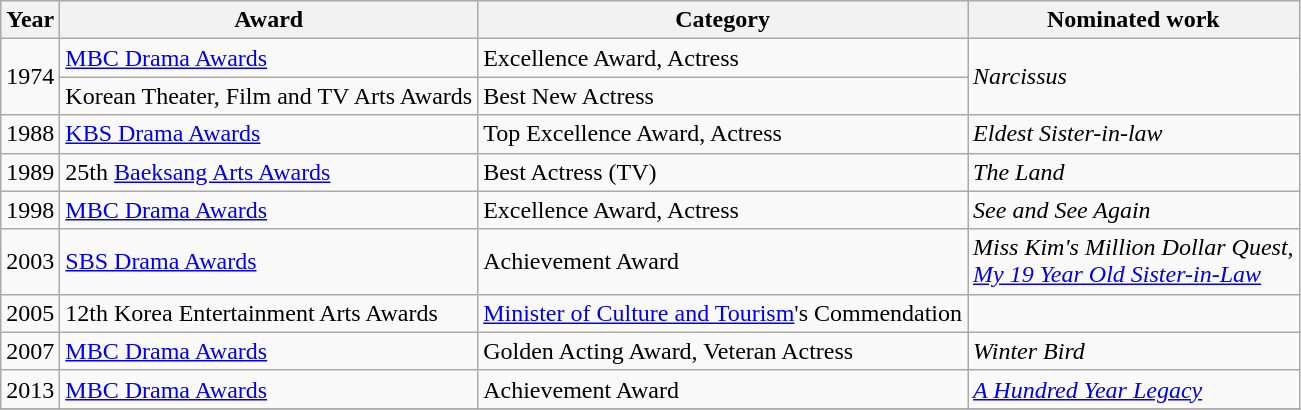<table class="wikitable">
<tr>
<th>Year</th>
<th>Award</th>
<th>Category</th>
<th>Nominated work</th>
</tr>
<tr>
<td rowspan=2>1974</td>
<td><a href='#'>MBC Drama Awards</a></td>
<td>Excellence Award, Actress</td>
<td rowspan=2><em>Narcissus</em></td>
</tr>
<tr>
<td>Korean Theater, Film and TV Arts Awards </td>
<td>Best New Actress</td>
</tr>
<tr>
<td>1988</td>
<td><a href='#'>KBS Drama Awards</a></td>
<td>Top Excellence Award, Actress</td>
<td><em>Eldest Sister-in-law</em></td>
</tr>
<tr>
<td>1989</td>
<td>25th <a href='#'>Baeksang Arts Awards</a></td>
<td>Best Actress (TV)</td>
<td><em>The Land</em></td>
</tr>
<tr>
<td>1998</td>
<td><a href='#'>MBC Drama Awards</a></td>
<td>Excellence Award, Actress</td>
<td><em>See and See Again</em></td>
</tr>
<tr>
<td>2003</td>
<td><a href='#'>SBS Drama Awards</a></td>
<td>Achievement Award</td>
<td><em>Miss Kim's Million Dollar Quest</em>, <br> <em><a href='#'>My 19 Year Old Sister-in-Law</a></em></td>
</tr>
<tr>
<td>2005</td>
<td>12th Korea Entertainment Arts Awards</td>
<td><a href='#'>Minister of Culture and Tourism</a>'s Commendation</td>
<td></td>
</tr>
<tr>
<td>2007</td>
<td><a href='#'>MBC Drama Awards</a></td>
<td>Golden Acting Award, Veteran Actress</td>
<td><em>Winter Bird</em></td>
</tr>
<tr>
<td>2013</td>
<td><a href='#'>MBC Drama Awards</a></td>
<td>Achievement Award</td>
<td><em><a href='#'>A Hundred Year Legacy</a></em></td>
</tr>
<tr>
</tr>
</table>
